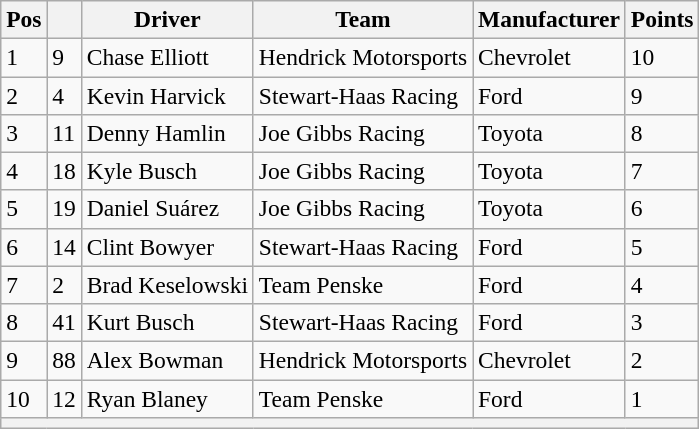<table class="wikitable" style="font-size:98%">
<tr>
<th>Pos</th>
<th></th>
<th>Driver</th>
<th>Team</th>
<th>Manufacturer</th>
<th>Points</th>
</tr>
<tr>
<td>1</td>
<td>9</td>
<td>Chase Elliott</td>
<td>Hendrick Motorsports</td>
<td>Chevrolet</td>
<td>10</td>
</tr>
<tr>
<td>2</td>
<td>4</td>
<td>Kevin Harvick</td>
<td>Stewart-Haas Racing</td>
<td>Ford</td>
<td>9</td>
</tr>
<tr>
<td>3</td>
<td>11</td>
<td>Denny Hamlin</td>
<td>Joe Gibbs Racing</td>
<td>Toyota</td>
<td>8</td>
</tr>
<tr>
<td>4</td>
<td>18</td>
<td>Kyle Busch</td>
<td>Joe Gibbs Racing</td>
<td>Toyota</td>
<td>7</td>
</tr>
<tr>
<td>5</td>
<td>19</td>
<td>Daniel Suárez</td>
<td>Joe Gibbs Racing</td>
<td>Toyota</td>
<td>6</td>
</tr>
<tr>
<td>6</td>
<td>14</td>
<td>Clint Bowyer</td>
<td>Stewart-Haas Racing</td>
<td>Ford</td>
<td>5</td>
</tr>
<tr>
<td>7</td>
<td>2</td>
<td>Brad Keselowski</td>
<td>Team Penske</td>
<td>Ford</td>
<td>4</td>
</tr>
<tr>
<td>8</td>
<td>41</td>
<td>Kurt Busch</td>
<td>Stewart-Haas Racing</td>
<td>Ford</td>
<td>3</td>
</tr>
<tr>
<td>9</td>
<td>88</td>
<td>Alex Bowman</td>
<td>Hendrick Motorsports</td>
<td>Chevrolet</td>
<td>2</td>
</tr>
<tr>
<td>10</td>
<td>12</td>
<td>Ryan Blaney</td>
<td>Team Penske</td>
<td>Ford</td>
<td>1</td>
</tr>
<tr>
<th colspan="6"></th>
</tr>
</table>
